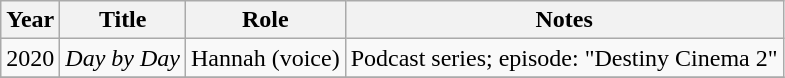<table class="wikitable sortable">
<tr>
<th>Year</th>
<th>Title</th>
<th>Role</th>
<th class="unsortable">Notes</th>
</tr>
<tr>
<td>2020</td>
<td><em>Day by Day</em></td>
<td>Hannah (voice)</td>
<td>Podcast series; episode: "Destiny Cinema 2"</td>
</tr>
<tr>
</tr>
</table>
